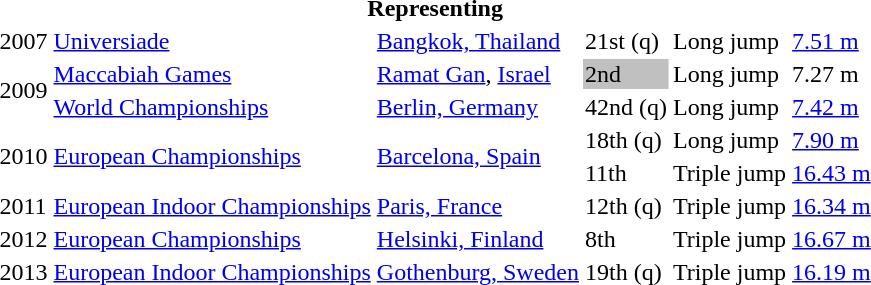<table>
<tr>
<th colspan="6">Representing </th>
</tr>
<tr>
<td>2007</td>
<td><a href='#'>Universiade</a></td>
<td><a href='#'>Bangkok, Thailand</a></td>
<td>21st (q)</td>
<td>Long jump</td>
<td><a href='#'>7.51 m</a></td>
</tr>
<tr>
<td rowspan=2>2009</td>
<td><a href='#'>Maccabiah Games</a></td>
<td><a href='#'>Ramat Gan</a>, <a href='#'>Israel</a></td>
<td bgcolor=silver>2nd</td>
<td>Long jump</td>
<td>7.27 m</td>
</tr>
<tr>
<td><a href='#'>World Championships</a></td>
<td><a href='#'>Berlin, Germany</a></td>
<td>42nd (q)</td>
<td>Long jump</td>
<td><a href='#'>7.42 m</a></td>
</tr>
<tr>
<td rowspan=2>2010</td>
<td rowspan=2><a href='#'>European Championships</a></td>
<td rowspan=2><a href='#'>Barcelona, Spain</a></td>
<td>18th (q)</td>
<td>Long jump</td>
<td><a href='#'>7.90 m</a></td>
</tr>
<tr>
<td>11th</td>
<td>Triple jump</td>
<td><a href='#'>16.43 m</a></td>
</tr>
<tr>
<td>2011</td>
<td><a href='#'>European Indoor Championships</a></td>
<td><a href='#'>Paris, France</a></td>
<td>12th (q)</td>
<td>Triple jump</td>
<td><a href='#'>16.34 m</a></td>
</tr>
<tr>
<td>2012</td>
<td><a href='#'>European Championships</a></td>
<td><a href='#'>Helsinki, Finland</a></td>
<td>8th</td>
<td>Triple jump</td>
<td><a href='#'>16.67 m</a></td>
</tr>
<tr>
<td>2013</td>
<td><a href='#'>European Indoor Championships</a></td>
<td><a href='#'>Gothenburg, Sweden</a></td>
<td>19th (q)</td>
<td>Triple jump</td>
<td><a href='#'>16.19 m</a></td>
</tr>
</table>
